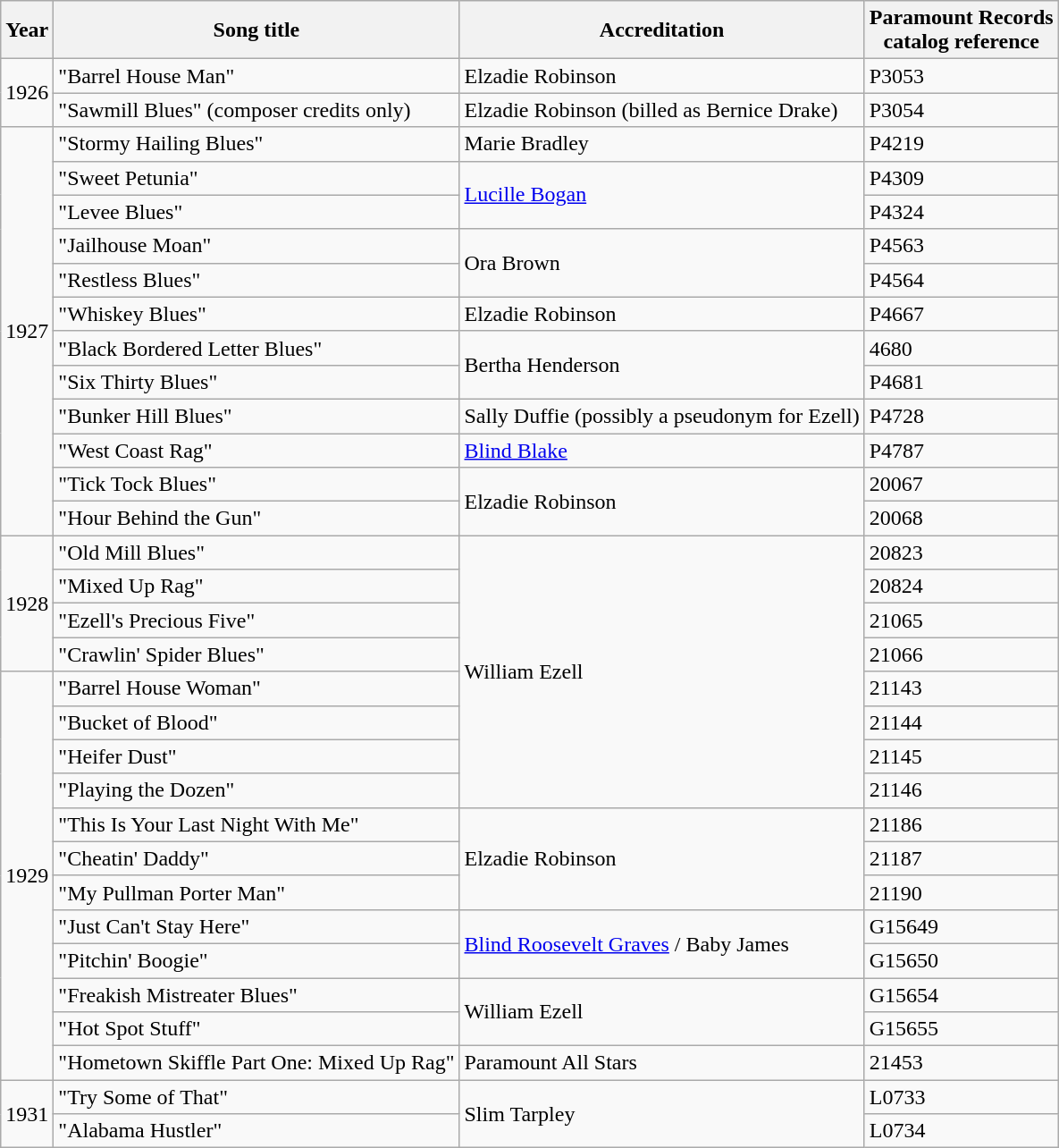<table class="wikitable sortable">
<tr>
<th>Year</th>
<th>Song title</th>
<th>Accreditation</th>
<th>Paramount Records<br>catalog reference</th>
</tr>
<tr>
<td rowspan="2">1926</td>
<td>"Barrel House Man"</td>
<td>Elzadie Robinson</td>
<td>P3053</td>
</tr>
<tr>
<td>"Sawmill Blues" (composer credits only)</td>
<td>Elzadie Robinson (billed as Bernice Drake)</td>
<td>P3054</td>
</tr>
<tr>
<td rowspan="12">1927</td>
<td>"Stormy Hailing Blues"</td>
<td>Marie Bradley</td>
<td>P4219</td>
</tr>
<tr>
<td>"Sweet Petunia"</td>
<td rowspan="2"><a href='#'>Lucille Bogan</a></td>
<td>P4309</td>
</tr>
<tr>
<td>"Levee Blues"</td>
<td>P4324</td>
</tr>
<tr>
<td>"Jailhouse Moan"</td>
<td rowspan="2">Ora Brown</td>
<td>P4563</td>
</tr>
<tr>
<td>"Restless Blues"</td>
<td>P4564</td>
</tr>
<tr>
<td>"Whiskey Blues"</td>
<td>Elzadie Robinson</td>
<td>P4667</td>
</tr>
<tr>
<td>"Black Bordered Letter Blues"</td>
<td rowspan="2">Bertha Henderson</td>
<td>4680</td>
</tr>
<tr>
<td>"Six Thirty Blues"</td>
<td>P4681</td>
</tr>
<tr>
<td>"Bunker Hill Blues"</td>
<td>Sally Duffie (possibly a pseudonym for Ezell)</td>
<td>P4728</td>
</tr>
<tr>
<td>"West Coast Rag"</td>
<td><a href='#'>Blind Blake</a></td>
<td>P4787</td>
</tr>
<tr>
<td>"Tick Tock Blues"</td>
<td rowspan="2">Elzadie Robinson</td>
<td>20067</td>
</tr>
<tr>
<td>"Hour Behind the Gun"</td>
<td>20068</td>
</tr>
<tr>
<td rowspan="4">1928</td>
<td>"Old Mill Blues"</td>
<td rowspan="8">William Ezell</td>
<td>20823</td>
</tr>
<tr>
<td>"Mixed Up Rag"</td>
<td>20824</td>
</tr>
<tr>
<td>"Ezell's Precious Five"</td>
<td>21065</td>
</tr>
<tr>
<td>"Crawlin' Spider Blues"</td>
<td>21066</td>
</tr>
<tr>
<td rowspan="12">1929</td>
<td>"Barrel House Woman"</td>
<td>21143</td>
</tr>
<tr>
<td>"Bucket of Blood"</td>
<td>21144</td>
</tr>
<tr>
<td>"Heifer Dust"</td>
<td>21145</td>
</tr>
<tr>
<td>"Playing the Dozen"</td>
<td>21146</td>
</tr>
<tr>
<td>"This Is Your Last Night With Me"</td>
<td rowspan="3">Elzadie Robinson</td>
<td>21186</td>
</tr>
<tr>
<td>"Cheatin' Daddy"</td>
<td>21187</td>
</tr>
<tr>
<td>"My Pullman Porter Man"</td>
<td>21190</td>
</tr>
<tr>
<td>"Just Can't Stay Here"</td>
<td rowspan="2"><a href='#'>Blind Roosevelt Graves</a> / Baby James</td>
<td>G15649</td>
</tr>
<tr>
<td>"Pitchin' Boogie"</td>
<td>G15650</td>
</tr>
<tr>
<td>"Freakish Mistreater Blues"</td>
<td rowspan="2">William Ezell</td>
<td>G15654</td>
</tr>
<tr>
<td>"Hot Spot Stuff"</td>
<td>G15655</td>
</tr>
<tr>
<td>"Hometown Skiffle Part One: Mixed Up Rag"</td>
<td>Paramount All Stars</td>
<td>21453</td>
</tr>
<tr>
<td rowspan="2">1931</td>
<td>"Try Some of That"</td>
<td rowspan="2">Slim Tarpley</td>
<td>L0733</td>
</tr>
<tr>
<td>"Alabama Hustler"</td>
<td>L0734</td>
</tr>
</table>
